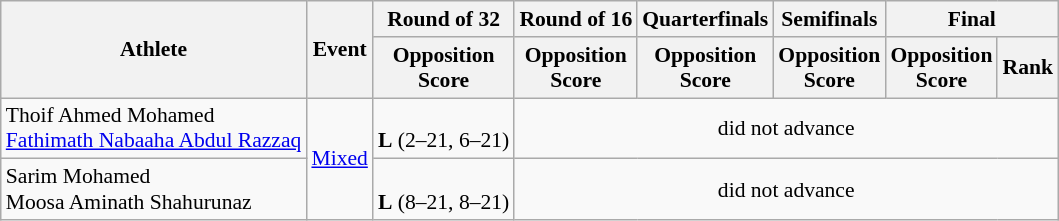<table class=wikitable style=font-size:90%;text-align:center>
<tr>
<th rowspan="2">Athlete</th>
<th rowspan="2">Event</th>
<th>Round of 32</th>
<th>Round of 16</th>
<th>Quarterfinals</th>
<th>Semifinals</th>
<th colspan="2">Final</th>
</tr>
<tr>
<th>Opposition<br>Score</th>
<th>Opposition<br>Score</th>
<th>Opposition<br>Score</th>
<th>Opposition<br>Score</th>
<th>Opposition<br>Score</th>
<th>Rank</th>
</tr>
<tr>
<td align=left>Thoif Ahmed Mohamed <br> <a href='#'>Fathimath Nabaaha Abdul Razzaq</a></td>
<td align=center rowspan=2><a href='#'>Mixed</a></td>
<td><br><strong>L</strong> (2–21, 6–21)</td>
<td colspan=5>did not advance</td>
</tr>
<tr>
<td align=left>Sarim Mohamed <br> Moosa Aminath Shahurunaz</td>
<td><br><strong>L</strong> (8–21, 8–21)</td>
<td colspan=5>did not advance</td>
</tr>
</table>
